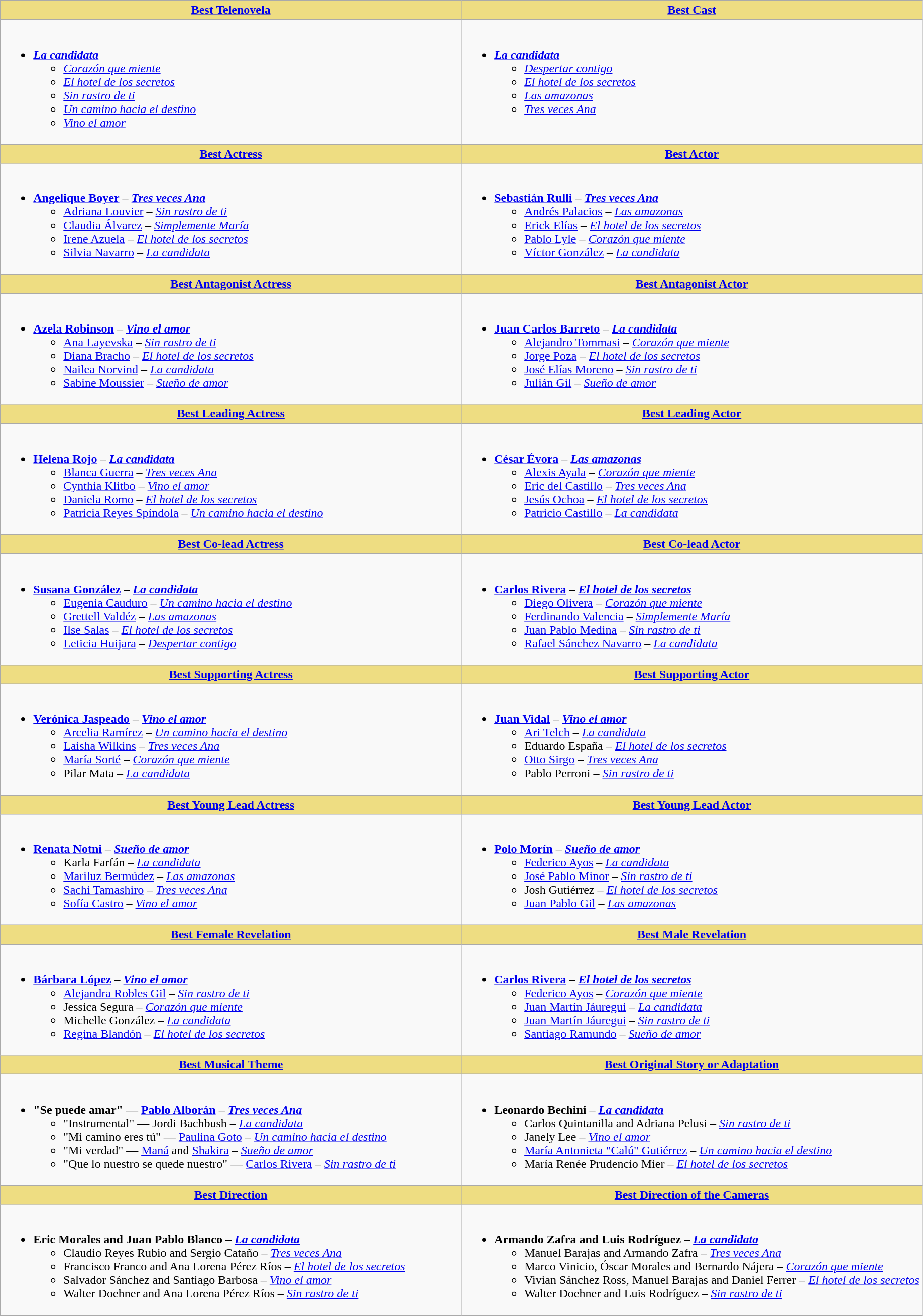<table class="wikitable">
<tr>
<th style="background:#EEDD82; width:50%"><a href='#'>Best Telenovela</a></th>
<th style="background:#EEDD82; width:50%"><a href='#'>Best Cast</a></th>
</tr>
<tr>
<td valign="top"><br><ul><li><strong><em><a href='#'>La candidata</a></em></strong><ul><li><em><a href='#'>Corazón que miente</a></em></li><li><em><a href='#'>El hotel de los secretos</a></em></li><li><em><a href='#'>Sin rastro de ti</a></em></li><li><em><a href='#'>Un camino hacia el destino</a></em></li><li><em><a href='#'>Vino el amor</a></em></li></ul></li></ul></td>
<td valign="top"><br><ul><li><strong><em><a href='#'>La candidata</a></em></strong><ul><li><em><a href='#'>Despertar contigo</a></em></li><li><em><a href='#'>El hotel de los secretos</a></em></li><li><em><a href='#'>Las amazonas</a></em></li><li><em><a href='#'>Tres veces Ana</a></em></li></ul></li></ul></td>
</tr>
<tr>
<th style="background:#EEDD82; width:50%"><a href='#'>Best Actress</a></th>
<th style="background:#EEDD82; width:50%"><a href='#'>Best Actor</a></th>
</tr>
<tr>
<td valign="top"><br><ul><li><strong><a href='#'>Angelique Boyer</a></strong> – <strong><em><a href='#'>Tres veces Ana</a></em></strong><ul><li><a href='#'>Adriana Louvier</a> – <em><a href='#'>Sin rastro de ti</a></em></li><li><a href='#'>Claudia Álvarez</a> – <em><a href='#'>Simplemente María</a></em></li><li><a href='#'>Irene Azuela</a> – <em><a href='#'>El hotel de los secretos</a></em></li><li><a href='#'>Silvia Navarro</a> – <em><a href='#'>La candidata</a></em></li></ul></li></ul></td>
<td valign="top"><br><ul><li><strong><a href='#'>Sebastián Rulli</a></strong> – <strong><em><a href='#'>Tres veces Ana</a></em></strong><ul><li><a href='#'>Andrés Palacios</a> – <em><a href='#'>Las amazonas</a></em></li><li><a href='#'>Erick Elías</a> – <em><a href='#'>El hotel de los secretos</a></em></li><li><a href='#'>Pablo Lyle</a> – <em><a href='#'>Corazón que miente</a></em></li><li><a href='#'>Víctor González</a> – <em><a href='#'>La candidata</a></em></li></ul></li></ul></td>
</tr>
<tr>
<th style="background:#EEDD82; width:50%"><a href='#'>Best Antagonist Actress</a></th>
<th style="background:#EEDD82; width:50%"><a href='#'>Best Antagonist Actor</a></th>
</tr>
<tr>
<td valign="top"><br><ul><li><strong><a href='#'>Azela Robinson</a></strong> – <strong><em><a href='#'>Vino el amor</a></em></strong><ul><li><a href='#'>Ana Layevska</a> – <em><a href='#'>Sin rastro de ti</a></em></li><li><a href='#'>Diana Bracho</a> – <em><a href='#'>El hotel de los secretos</a></em></li><li><a href='#'>Nailea Norvind</a> – <em><a href='#'>La candidata</a></em></li><li><a href='#'>Sabine Moussier</a> – <em><a href='#'>Sueño de amor</a></em></li></ul></li></ul></td>
<td valign="top"><br><ul><li><strong><a href='#'>Juan Carlos Barreto</a></strong> – <strong><em><a href='#'>La candidata</a></em></strong><ul><li><a href='#'>Alejandro Tommasi</a> – <em><a href='#'>Corazón que miente</a></em></li><li><a href='#'>Jorge Poza</a> – <em><a href='#'>El hotel de los secretos</a></em></li><li><a href='#'>José Elías Moreno</a> – <em><a href='#'>Sin rastro de ti</a></em></li><li><a href='#'>Julián Gil</a> – <em><a href='#'>Sueño de amor</a></em></li></ul></li></ul></td>
</tr>
<tr>
<th style="background:#EEDD82; width:50%"><a href='#'>Best Leading Actress</a></th>
<th style="background:#EEDD82; width:50%"><a href='#'>Best Leading Actor</a></th>
</tr>
<tr>
<td valign="top"><br><ul><li><strong><a href='#'>Helena Rojo</a></strong> – <strong><em><a href='#'>La candidata</a></em></strong><ul><li><a href='#'>Blanca Guerra</a> – <em><a href='#'>Tres veces Ana</a></em></li><li><a href='#'>Cynthia Klitbo</a> – <em><a href='#'>Vino el amor</a></em></li><li><a href='#'>Daniela Romo</a> – <em><a href='#'>El hotel de los secretos</a></em></li><li><a href='#'>Patricia Reyes Spíndola</a> – <em><a href='#'>Un camino hacia el destino</a></em></li></ul></li></ul></td>
<td valign="top"><br><ul><li><strong><a href='#'>César Évora</a></strong> – <strong><em><a href='#'>Las amazonas</a></em></strong><ul><li><a href='#'>Alexis Ayala</a> – <em><a href='#'>Corazón que miente</a></em></li><li><a href='#'>Eric del Castillo</a> – <em><a href='#'>Tres veces Ana</a></em></li><li><a href='#'>Jesús Ochoa</a> – <em><a href='#'>El hotel de los secretos</a></em></li><li><a href='#'>Patricio Castillo</a> – <em><a href='#'>La candidata</a></em></li></ul></li></ul></td>
</tr>
<tr>
<th style="background:#EEDD82; width:50%"><a href='#'>Best Co-lead Actress</a></th>
<th style="background:#EEDD82; width:50%"><a href='#'>Best Co-lead Actor</a></th>
</tr>
<tr>
<td valign="top"><br><ul><li><strong><a href='#'>Susana González</a></strong> – <strong><em><a href='#'>La candidata</a></em></strong><ul><li><a href='#'>Eugenia Cauduro</a> – <em><a href='#'>Un camino hacia el destino</a></em></li><li><a href='#'>Grettell Valdéz</a> – <em><a href='#'>Las amazonas</a></em></li><li><a href='#'>Ilse Salas</a> – <em><a href='#'>El hotel de los secretos</a></em></li><li><a href='#'>Leticia Huijara</a> – <em><a href='#'>Despertar contigo</a></em></li></ul></li></ul></td>
<td valign="top"><br><ul><li><strong><a href='#'>Carlos Rivera</a></strong> – <strong><em><a href='#'>El hotel de los secretos</a></em></strong><ul><li><a href='#'>Diego Olivera</a> – <em><a href='#'>Corazón que miente</a></em></li><li><a href='#'>Ferdinando Valencia</a> – <em><a href='#'>Simplemente María</a></em></li><li><a href='#'>Juan Pablo Medina</a> – <em><a href='#'>Sin rastro de ti</a></em></li><li><a href='#'>Rafael Sánchez Navarro</a> – <em><a href='#'>La candidata</a></em></li></ul></li></ul></td>
</tr>
<tr>
<th style="background:#EEDD82; width:50%"><a href='#'>Best Supporting Actress</a></th>
<th style="background:#EEDD82; width:50%"><a href='#'>Best Supporting Actor</a></th>
</tr>
<tr>
<td valign="top"><br><ul><li><strong><a href='#'>Verónica Jaspeado</a></strong> – <strong><em><a href='#'>Vino el amor</a></em></strong><ul><li><a href='#'>Arcelia Ramírez</a> – <em><a href='#'>Un camino hacia el destino</a></em></li><li><a href='#'>Laisha Wilkins</a> – <em><a href='#'>Tres veces Ana</a></em></li><li><a href='#'>María Sorté</a> – <em><a href='#'>Corazón que miente</a></em></li><li>Pilar Mata – <em><a href='#'>La candidata</a></em></li></ul></li></ul></td>
<td valign="top"><br><ul><li><strong><a href='#'>Juan Vidal</a></strong> – <strong><em><a href='#'>Vino el amor</a></em></strong><ul><li><a href='#'>Ari Telch</a> – <em><a href='#'>La candidata</a></em></li><li>Eduardo España – <em><a href='#'>El hotel de los secretos</a></em></li><li><a href='#'>Otto Sirgo</a> – <em><a href='#'>Tres veces Ana</a></em></li><li>Pablo Perroni – <em><a href='#'>Sin rastro de ti</a></em></li></ul></li></ul></td>
</tr>
<tr>
<th style="background:#EEDD82; width:50%"><a href='#'>Best Young Lead Actress</a></th>
<th style="background:#EEDD82; width:50%"><a href='#'>Best Young Lead Actor</a></th>
</tr>
<tr>
<td valign="top"><br><ul><li><strong><a href='#'>Renata Notni</a></strong> – <strong><em><a href='#'>Sueño de amor</a></em></strong><ul><li>Karla Farfán – <em><a href='#'>La candidata</a></em></li><li><a href='#'>Mariluz Bermúdez</a> – <em><a href='#'>Las amazonas</a></em></li><li><a href='#'>Sachi Tamashiro</a> – <em><a href='#'>Tres veces Ana</a></em></li><li><a href='#'>Sofía Castro</a> – <em><a href='#'>Vino el amor</a></em></li></ul></li></ul></td>
<td valign="top"><br><ul><li><strong><a href='#'>Polo Morín</a></strong> – <strong><em><a href='#'>Sueño de amor</a></em></strong><ul><li><a href='#'>Federico Ayos</a> – <em><a href='#'>La candidata</a></em></li><li><a href='#'>José Pablo Minor</a> – <em><a href='#'>Sin rastro de ti</a></em></li><li>Josh Gutiérrez – <em><a href='#'>El hotel de los secretos</a></em></li><li><a href='#'>Juan Pablo Gil</a> – <em><a href='#'>Las amazonas</a></em></li></ul></li></ul></td>
</tr>
<tr>
<th style="background:#EEDD82; width:50%"><a href='#'>Best Female Revelation</a></th>
<th style="background:#EEDD82; width:50%"><a href='#'>Best Male Revelation</a></th>
</tr>
<tr>
<td valign="top"><br><ul><li><strong><a href='#'>Bárbara López</a></strong> – <strong><em><a href='#'>Vino el amor</a></em></strong><ul><li><a href='#'>Alejandra Robles Gil</a> – <em><a href='#'>Sin rastro de ti</a></em></li><li>Jessica Segura – <em><a href='#'>Corazón que miente</a></em></li><li>Michelle González – <em><a href='#'>La candidata</a></em></li><li><a href='#'>Regina Blandón</a> – <em><a href='#'>El hotel de los secretos</a></em></li></ul></li></ul></td>
<td valign="top"><br><ul><li><strong><a href='#'>Carlos Rivera</a></strong> – <strong><em><a href='#'>El hotel de los secretos</a></em></strong><ul><li><a href='#'>Federico Ayos</a> – <em><a href='#'>Corazón que miente</a></em></li><li><a href='#'>Juan Martín Jáuregui</a> – <em><a href='#'>La candidata</a></em></li><li><a href='#'>Juan Martín Jáuregui</a> – <em><a href='#'>Sin rastro de ti</a></em></li><li><a href='#'>Santiago Ramundo</a> – <em><a href='#'>Sueño de amor</a></em></li></ul></li></ul></td>
</tr>
<tr>
<th style="background:#EEDD82; width:50%"><a href='#'>Best Musical Theme</a></th>
<th style="background:#EEDD82; width:50%"><a href='#'>Best Original Story or Adaptation</a></th>
</tr>
<tr>
<td valign="top"><br><ul><li><strong>"Se puede amar"</strong> — <strong><a href='#'>Pablo Alborán</a></strong> – <strong><em><a href='#'>Tres veces Ana</a></em></strong><ul><li>"Instrumental" — Jordi Bachbush – <em><a href='#'>La candidata</a></em></li><li>"Mi camino eres tú" — <a href='#'>Paulina Goto</a> – <em><a href='#'>Un camino hacia el destino</a></em></li><li>"Mi verdad" — <a href='#'>Maná</a> and <a href='#'>Shakira</a> – <em><a href='#'>Sueño de amor</a></em></li><li>"Que lo nuestro se quede nuestro" — <a href='#'>Carlos Rivera</a> – <em><a href='#'>Sin rastro de ti</a></em></li></ul></li></ul></td>
<td valign="top"><br><ul><li><strong>Leonardo Bechini</strong> – <strong><em><a href='#'>La candidata</a></em></strong><ul><li>Carlos Quintanilla and Adriana Pelusi – <em><a href='#'>Sin rastro de ti</a></em></li><li>Janely Lee – <em><a href='#'>Vino el amor</a></em></li><li><a href='#'>María Antonieta "Calú" Gutiérrez</a> – <em><a href='#'>Un camino hacia el destino</a></em></li><li>María Renée Prudencio Mier – <em><a href='#'>El hotel de los secretos</a></em></li></ul></li></ul></td>
</tr>
<tr>
<th style="background:#EEDD82; width:50%"><a href='#'>Best Direction</a></th>
<th style="background:#EEDD82; width:50%"><a href='#'>Best Direction of the Cameras</a></th>
</tr>
<tr>
<td valign="top"><br><ul><li><strong>Eric Morales and Juan Pablo Blanco</strong> – <strong><em><a href='#'>La candidata</a></em></strong><ul><li>Claudio Reyes Rubio and Sergio Cataño – <em><a href='#'>Tres veces Ana</a></em></li><li>Francisco Franco and Ana Lorena Pérez Ríos – <em><a href='#'>El hotel de los secretos</a></em></li><li>Salvador Sánchez and Santiago Barbosa – <em><a href='#'>Vino el amor</a></em></li><li>Walter Doehner and Ana Lorena Pérez Ríos – <em><a href='#'>Sin rastro de ti</a></em></li></ul></li></ul></td>
<td valign="top"><br><ul><li><strong>Armando Zafra and Luis Rodríguez</strong> – <strong><em><a href='#'>La candidata</a></em></strong><ul><li>Manuel Barajas and Armando Zafra – <em><a href='#'>Tres veces Ana</a></em></li><li>Marco Vinicio, Óscar Morales and Bernardo Nájera – <em><a href='#'>Corazón que miente</a></em></li><li>Vivian Sánchez Ross, Manuel Barajas and Daniel Ferrer – <em><a href='#'>El hotel de los secretos</a></em></li><li>Walter Doehner and Luis Rodríguez – <em><a href='#'>Sin rastro de ti</a></em></li></ul></li></ul></td>
</tr>
</table>
